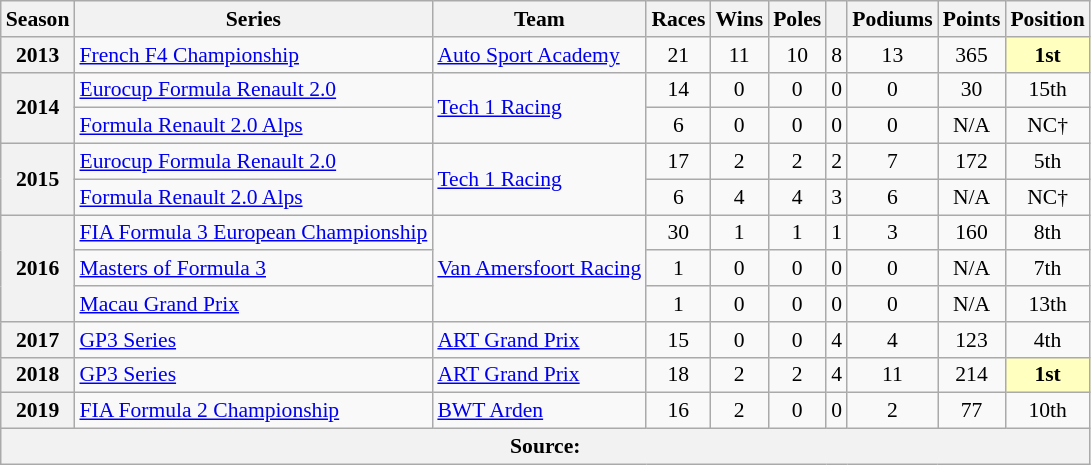<table class="wikitable" style="font-size: 90%; text-align:center">
<tr>
<th>Season</th>
<th>Series</th>
<th>Team</th>
<th>Races</th>
<th>Wins</th>
<th>Poles</th>
<th></th>
<th>Podiums</th>
<th>Points</th>
<th>Position</th>
</tr>
<tr>
<th>2013</th>
<td align=left><a href='#'>French F4 Championship</a></td>
<td align=left><a href='#'>Auto Sport Academy</a></td>
<td>21</td>
<td>11</td>
<td>10</td>
<td>8</td>
<td>13</td>
<td>365</td>
<td style="background:#FFFFBF;"><strong>1st</strong></td>
</tr>
<tr>
<th rowspan=2>2014</th>
<td align=left><a href='#'>Eurocup Formula Renault 2.0</a></td>
<td align=left rowspan=2><a href='#'>Tech 1 Racing</a></td>
<td>14</td>
<td>0</td>
<td>0</td>
<td>0</td>
<td>0</td>
<td>30</td>
<td>15th</td>
</tr>
<tr>
<td align=left><a href='#'>Formula Renault 2.0 Alps</a></td>
<td>6</td>
<td>0</td>
<td>0</td>
<td>0</td>
<td>0</td>
<td>N/A</td>
<td>NC†</td>
</tr>
<tr>
<th rowspan=2>2015</th>
<td align=left><a href='#'>Eurocup Formula Renault 2.0</a></td>
<td align=left rowspan=2><a href='#'>Tech 1 Racing</a></td>
<td>17</td>
<td>2</td>
<td>2</td>
<td>2</td>
<td>7</td>
<td>172</td>
<td>5th</td>
</tr>
<tr>
<td align=left><a href='#'>Formula Renault 2.0 Alps</a></td>
<td>6</td>
<td>4</td>
<td>4</td>
<td>3</td>
<td>6</td>
<td>N/A</td>
<td>NC†</td>
</tr>
<tr>
<th rowspan=3>2016</th>
<td align=left><a href='#'>FIA Formula 3 European Championship</a></td>
<td align=left rowspan=3><a href='#'>Van Amersfoort Racing</a></td>
<td>30</td>
<td>1</td>
<td>1</td>
<td>1</td>
<td>3</td>
<td>160</td>
<td>8th</td>
</tr>
<tr>
<td align=left><a href='#'>Masters of Formula 3</a></td>
<td>1</td>
<td>0</td>
<td>0</td>
<td>0</td>
<td>0</td>
<td>N/A</td>
<td>7th</td>
</tr>
<tr>
<td align=left><a href='#'>Macau Grand Prix</a></td>
<td>1</td>
<td>0</td>
<td>0</td>
<td>0</td>
<td>0</td>
<td>N/A</td>
<td>13th</td>
</tr>
<tr>
<th>2017</th>
<td align=left><a href='#'>GP3 Series</a></td>
<td align=left><a href='#'>ART Grand Prix</a></td>
<td>15</td>
<td>0</td>
<td>0</td>
<td>4</td>
<td>4</td>
<td>123</td>
<td>4th</td>
</tr>
<tr>
<th>2018</th>
<td align=left><a href='#'>GP3 Series</a></td>
<td align=left><a href='#'>ART Grand Prix</a></td>
<td>18</td>
<td>2</td>
<td>2</td>
<td>4</td>
<td>11</td>
<td>214</td>
<td style="background:#FFFFBF;"><strong>1st</strong></td>
</tr>
<tr>
<th>2019</th>
<td align=left><a href='#'>FIA Formula 2 Championship</a></td>
<td align=left><a href='#'>BWT Arden</a></td>
<td>16</td>
<td>2</td>
<td>0</td>
<td>0</td>
<td>2</td>
<td>77</td>
<td>10th</td>
</tr>
<tr>
<th colspan=38>Source:</th>
</tr>
</table>
